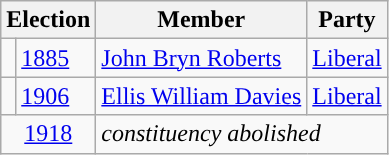<table class="wikitable">
<tr>
<th colspan="2">Election</th>
<th>Member</th>
<th>Party</th>
</tr>
<tr>
<td style="color:inherit;background-color: "></td>
<td><a href='#'>1885</a></td>
<td><a href='#'>John Bryn Roberts</a></td>
<td><a href='#'>Liberal</a></td>
</tr>
<tr>
<td style="color:inherit;background-color: "></td>
<td><a href='#'>1906</a></td>
<td><a href='#'>Ellis William Davies</a></td>
<td><a href='#'>Liberal</a></td>
</tr>
<tr>
<td colspan="2" align="center"><a href='#'>1918</a></td>
<td colspan="2"><em>constituency abolished</em></td>
</tr>
</table>
